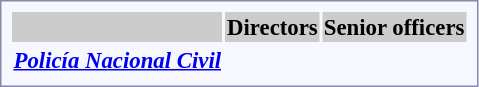<table style="border:1px solid #8888aa; background-color:#f7f8ff; padding:5px; font-size:95%; margin: 0px 12px 12px 0px;">
<tr style="background-color:#CCCCCC;">
<th></th>
<th colspan=3>Directors</th>
<th colspan=3>Senior officers</th>
</tr>
<tr style="text-align:center;">
<td rowspan=2><strong><em> <a href='#'>Policía Nacional Civil</a></em></strong></td>
<td></td>
<td></td>
<td></td>
<td></td>
<td></td>
<td></td>
</tr>
<tr style="text-align:center;">
<td></td>
<td></td>
<td></td>
<td></td>
<td></td>
<td></td>
</tr>
</table>
